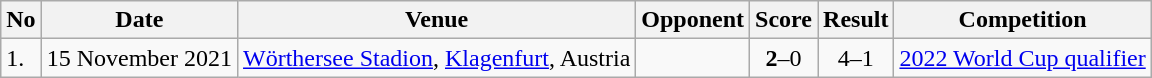<table class="wikitable" style="font-size:100%;">
<tr>
<th>No</th>
<th>Date</th>
<th>Venue</th>
<th>Opponent</th>
<th>Score</th>
<th>Result</th>
<th>Competition</th>
</tr>
<tr>
<td>1.</td>
<td>15 November 2021</td>
<td><a href='#'>Wörthersee Stadion</a>, <a href='#'>Klagenfurt</a>, Austria</td>
<td></td>
<td align=center><strong>2</strong>–0</td>
<td align=center>4–1</td>
<td><a href='#'>2022 World Cup qualifier</a></td>
</tr>
</table>
